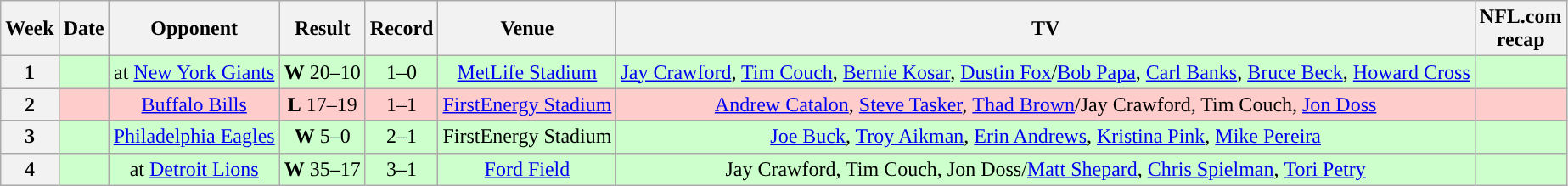<table class="wikitable" style="text-align:center">
<tr>
<th>Week</th>
<th>Date</th>
<th>Opponent</th>
<th>Result</th>
<th>Record</th>
<th>Venue</th>
<th>TV</th>
<th>NFL.com<br>recap</th>
</tr>
<tr style="background:#cfc">
<th>1</th>
<td></td>
<td>at <a href='#'>New York Giants</a></td>
<td><strong>W</strong> 20–10</td>
<td>1–0</td>
<td><a href='#'>MetLife Stadium</a></td>
<td><a href='#'>Jay Crawford</a>, <a href='#'>Tim Couch</a>, <a href='#'>Bernie Kosar</a>, <a href='#'>Dustin Fox</a>/<a href='#'>Bob Papa</a>, <a href='#'>Carl Banks</a>, <a href='#'>Bruce Beck</a>, <a href='#'>Howard Cross</a></td>
<td></td>
</tr>
<tr style="background:#fcc">
<th>2</th>
<td></td>
<td><a href='#'>Buffalo Bills</a></td>
<td><strong>L</strong> 17–19</td>
<td>1–1</td>
<td><a href='#'>FirstEnergy Stadium</a></td>
<td><a href='#'>Andrew Catalon</a>, <a href='#'>Steve Tasker</a>, <a href='#'>Thad Brown</a>/Jay Crawford, Tim Couch, <a href='#'>Jon Doss</a></td>
<td></td>
</tr>
<tr style="background:#cfc">
<th>3</th>
<td></td>
<td><a href='#'>Philadelphia Eagles</a></td>
<td><strong>W</strong> 5–0</td>
<td>2–1</td>
<td>FirstEnergy Stadium</td>
<td><a href='#'>Joe Buck</a>, <a href='#'>Troy Aikman</a>, <a href='#'>Erin Andrews</a>, <a href='#'>Kristina Pink</a>, <a href='#'>Mike Pereira</a></td>
<td></td>
</tr>
<tr style="background:#cfc">
<th>4</th>
<td></td>
<td>at <a href='#'>Detroit Lions</a></td>
<td><strong>W</strong> 35–17</td>
<td>3–1</td>
<td><a href='#'>Ford Field</a></td>
<td>Jay Crawford, Tim Couch, Jon Doss/<a href='#'>Matt Shepard</a>, <a href='#'>Chris Spielman</a>, <a href='#'>Tori Petry</a></td>
<td></td>
</tr>
</table>
